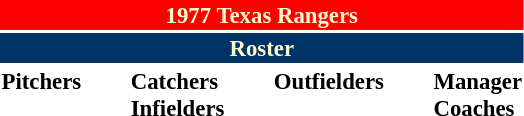<table class="toccolours" style="font-size: 95%;">
<tr>
<th colspan="10" style="background-color: red; color: #FFFDD0; text-align: center;">1977 Texas Rangers</th>
</tr>
<tr>
<td colspan="10" style="background-color: #003366; color: #FFFDD0; text-align: center;"><strong>Roster</strong></td>
</tr>
<tr>
<td valign="top"><strong>Pitchers</strong><br>
















</td>
<td width="25px"></td>
<td valign="top"><strong>Catchers</strong><br>


<strong>Infielders</strong>







</td>
<td width="25px"></td>
<td valign="top"><strong>Outfielders</strong><br>











</td>
<td width="25px"></td>
<td valign="top"><strong>Manager</strong><br>



<strong>Coaches</strong>



</td>
</tr>
<tr>
</tr>
</table>
